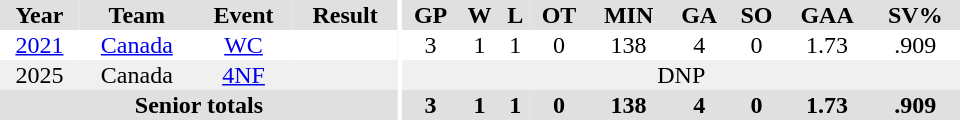<table border="0" cellpadding="1" cellspacing="0" ID="Table3" style="text-align:center; width:40em;">
<tr bgcolor="#e0e0e0">
<th>Year</th>
<th>Team</th>
<th>Event</th>
<th>Result</th>
<th rowspan="99" bgcolor="#ffffff"></th>
<th>GP</th>
<th>W</th>
<th>L</th>
<th>OT</th>
<th>MIN</th>
<th>GA</th>
<th>SO</th>
<th>GAA</th>
<th>SV%</th>
</tr>
<tr>
<td><a href='#'>2021</a></td>
<td><a href='#'>Canada</a></td>
<td><a href='#'>WC</a></td>
<td></td>
<td>3</td>
<td>1</td>
<td>1</td>
<td>0</td>
<td>138</td>
<td>4</td>
<td>0</td>
<td>1.73</td>
<td>.909</td>
</tr>
<tr bgcolor="#f0f0f0">
<td>2025</td>
<td>Canada</td>
<td><a href='#'>4NF</a></td>
<td></td>
<td colspan="9">DNP</td>
</tr>
<tr bgcolor="#e0e0e0">
<th colspan=4>Senior totals</th>
<th>3</th>
<th>1</th>
<th>1</th>
<th>0</th>
<th>138</th>
<th>4</th>
<th>0</th>
<th>1.73</th>
<th>.909</th>
</tr>
</table>
